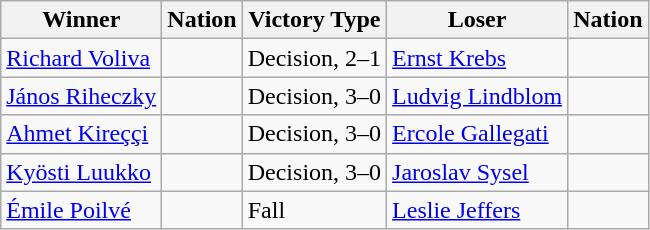<table class="wikitable sortable" style="text-align:left;">
<tr>
<th>Winner</th>
<th>Nation</th>
<th>Victory Type</th>
<th>Loser</th>
<th>Nation</th>
</tr>
<tr>
<td><a href='#'>Richard Voliva</a></td>
<td></td>
<td>Decision, 2–1</td>
<td><a href='#'>Ernst Krebs</a></td>
<td></td>
</tr>
<tr>
<td><a href='#'>János Riheczky</a></td>
<td></td>
<td>Decision, 3–0</td>
<td><a href='#'>Ludvig Lindblom</a></td>
<td></td>
</tr>
<tr>
<td><a href='#'>Ahmet Kireççi</a></td>
<td></td>
<td>Decision, 3–0</td>
<td><a href='#'>Ercole Gallegati</a></td>
<td></td>
</tr>
<tr>
<td><a href='#'>Kyösti Luukko</a></td>
<td></td>
<td>Decision, 3–0</td>
<td><a href='#'>Jaroslav Sysel</a></td>
<td></td>
</tr>
<tr>
<td><a href='#'>Émile Poilvé</a></td>
<td></td>
<td>Fall</td>
<td><a href='#'>Leslie Jeffers</a></td>
<td></td>
</tr>
</table>
